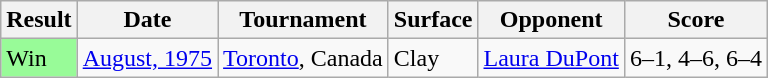<table class="sortable wikitable">
<tr>
<th>Result</th>
<th>Date</th>
<th>Tournament</th>
<th>Surface</th>
<th>Opponent</th>
<th class="unsortable">Score</th>
</tr>
<tr>
<td style="background:#98FB98;">Win</td>
<td><a href='#'>August, 1975</a></td>
<td><a href='#'>Toronto</a>, Canada</td>
<td>Clay</td>
<td> <a href='#'>Laura DuPont</a></td>
<td>6–1, 4–6, 6–4</td>
</tr>
</table>
